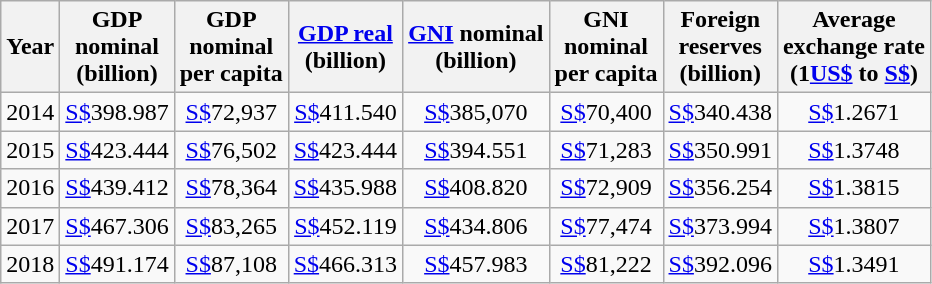<table class="wikitable sortable" style="text-align:center;">
<tr>
<th>Year</th>
<th>GDP<br>nominal<br>(billion)</th>
<th>GDP<br>nominal<br>per capita</th>
<th><a href='#'>GDP real</a><br>(billion)</th>
<th><a href='#'>GNI</a> nominal<br>(billion)</th>
<th>GNI<br>nominal<br>per capita</th>
<th>Foreign<br>reserves<br>(billion)</th>
<th>Average<br>exchange rate<br>(1<a href='#'>US$</a> to <a href='#'>S$</a>)</th>
</tr>
<tr>
<td>2014</td>
<td><a href='#'>S$</a>398.987</td>
<td><a href='#'>S$</a>72,937</td>
<td><a href='#'>S$</a>411.540</td>
<td><a href='#'>S$</a>385,070</td>
<td><a href='#'>S$</a>70,400</td>
<td><a href='#'>S$</a>340.438</td>
<td><a href='#'>S$</a>1.2671</td>
</tr>
<tr>
<td>2015</td>
<td><a href='#'>S$</a>423.444</td>
<td><a href='#'>S$</a>76,502</td>
<td><a href='#'>S$</a>423.444</td>
<td><a href='#'>S$</a>394.551</td>
<td><a href='#'>S$</a>71,283</td>
<td><a href='#'>S$</a>350.991</td>
<td><a href='#'>S$</a>1.3748</td>
</tr>
<tr>
<td>2016</td>
<td><a href='#'>S$</a>439.412</td>
<td><a href='#'>S$</a>78,364</td>
<td><a href='#'>S$</a>435.988</td>
<td><a href='#'>S$</a>408.820</td>
<td><a href='#'>S$</a>72,909</td>
<td><a href='#'>S$</a>356.254</td>
<td><a href='#'>S$</a>1.3815</td>
</tr>
<tr>
<td>2017</td>
<td><a href='#'>S$</a>467.306</td>
<td><a href='#'>S$</a>83,265</td>
<td><a href='#'>S$</a>452.119</td>
<td><a href='#'>S$</a>434.806</td>
<td><a href='#'>S$</a>77,474</td>
<td><a href='#'>S$</a>373.994</td>
<td><a href='#'>S$</a>1.3807</td>
</tr>
<tr>
<td>2018</td>
<td><a href='#'>S$</a>491.174</td>
<td><a href='#'>S$</a>87,108</td>
<td><a href='#'>S$</a>466.313</td>
<td><a href='#'>S$</a>457.983</td>
<td><a href='#'>S$</a>81,222</td>
<td><a href='#'>S$</a>392.096</td>
<td><a href='#'>S$</a>1.3491</td>
</tr>
</table>
